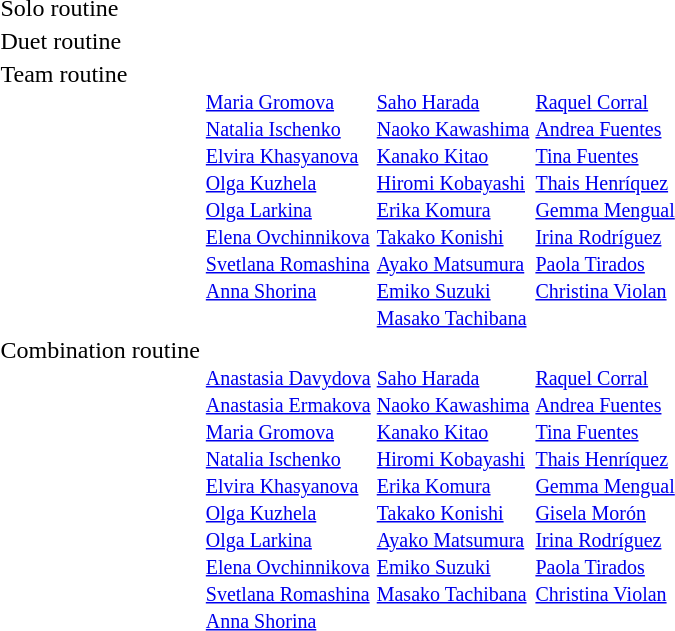<table>
<tr valign="top">
<td>Solo routine</td>
<td></td>
<td></td>
<td></td>
</tr>
<tr valign="top">
<td>Duet routine</td>
<td><br></td>
<td><br></td>
<td><br></td>
</tr>
<tr valign="top">
<td>Team routine</td>
<td><br><small><a href='#'>Maria Gromova</a><br><a href='#'>Natalia Ischenko</a><br><a href='#'>Elvira Khasyanova</a><br><a href='#'>Olga Kuzhela</a><br><a href='#'>Olga Larkina</a><br><a href='#'>Elena Ovchinnikova</a><br><a href='#'>Svetlana Romashina</a><br><a href='#'>Anna Shorina</a></small><br></td>
<td><br><small><a href='#'>Saho Harada</a> <br> <a href='#'>Naoko Kawashima</a> <br> <a href='#'>Kanako Kitao</a> <br> <a href='#'>Hiromi Kobayashi</a> <br> <a href='#'>Erika Komura</a> <br> <a href='#'>Takako Konishi</a> <br> <a href='#'>Ayako Matsumura</a> <br> <a href='#'>Emiko Suzuki</a> <br> <a href='#'>Masako Tachibana</a></small> <br></td>
<td><br><small><a href='#'>Raquel Corral</a> <br> <a href='#'>Andrea Fuentes</a> <br> <a href='#'>Tina Fuentes</a> <br> <a href='#'>Thais Henríquez</a> <br> <a href='#'>Gemma Mengual</a> <br> <a href='#'>Irina Rodríguez</a> <br> <a href='#'>Paola Tirados</a> <br> <a href='#'>Christina Violan</a></small> <br></td>
</tr>
<tr valign="top">
<td>Combination routine</td>
<td><br><small><a href='#'>Anastasia Davydova</a><br><a href='#'>Anastasia Ermakova</a><br><a href='#'>Maria Gromova</a><br><a href='#'>Natalia Ischenko</a><br><a href='#'>Elvira Khasyanova</a><br><a href='#'>Olga Kuzhela</a><br><a href='#'>Olga Larkina</a><br><a href='#'>Elena Ovchinnikova</a><br><a href='#'>Svetlana Romashina</a><br><a href='#'>Anna Shorina</a></small></td>
<td><br><small><a href='#'>Saho Harada</a> <br> <a href='#'>Naoko Kawashima</a> <br> <a href='#'>Kanako Kitao</a> <br> <a href='#'>Hiromi Kobayashi</a> <br> <a href='#'>Erika Komura</a> <br> <a href='#'>Takako Konishi</a> <br> <a href='#'>Ayako Matsumura</a> <br> <a href='#'>Emiko Suzuki</a> <br> <a href='#'>Masako Tachibana</a></small></td>
<td><br><small><a href='#'>Raquel Corral</a> <br> <a href='#'>Andrea Fuentes</a> <br> <a href='#'>Tina Fuentes</a> <br> <a href='#'>Thais Henríquez</a> <br> <a href='#'>Gemma Mengual</a> <br> <a href='#'>Gisela Morón</a> <br> <a href='#'>Irina Rodríguez</a> <br> <a href='#'>Paola Tirados</a> <br> <a href='#'>Christina Violan</a></small></td>
</tr>
</table>
